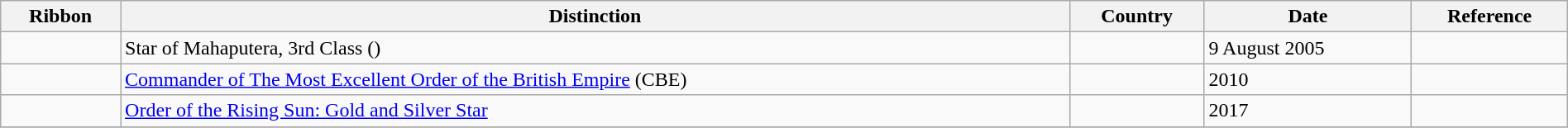<table class="wikitable" style="width:100%">
<tr>
<th>Ribbon</th>
<th>Distinction</th>
<th>Country</th>
<th>Date</th>
<th>Reference</th>
</tr>
<tr>
<td></td>
<td>Star of Mahaputera, 3rd Class ()</td>
<td></td>
<td>9 August 2005</td>
<td></td>
</tr>
<tr>
<td></td>
<td><a href='#'>Commander of The Most Excellent Order of the British Empire</a> (CBE)</td>
<td></td>
<td>2010</td>
<td></td>
</tr>
<tr>
<td></td>
<td><a href='#'>Order of the Rising Sun: Gold and Silver Star</a></td>
<td></td>
<td>2017</td>
<td></td>
</tr>
<tr>
</tr>
</table>
